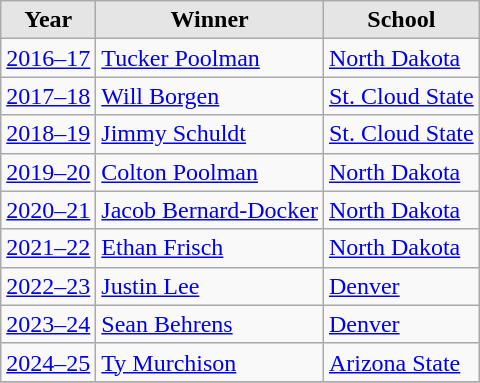<table class="wikitable sortable">
<tr>
<th style="background:#e5e5e5;">Year</th>
<th style="background:#e5e5e5;">Winner</th>
<th style="background:#e5e5e5;">School</th>
</tr>
<tr>
<td><a href='#'>2016–17</a></td>
<td><a href='#'>Tucker Poolman</a></td>
<td><a href='#'>North Dakota</a></td>
</tr>
<tr>
<td><a href='#'>2017–18</a></td>
<td><a href='#'>Will Borgen</a></td>
<td><a href='#'>St. Cloud State</a></td>
</tr>
<tr>
<td><a href='#'>2018–19</a></td>
<td><a href='#'>Jimmy Schuldt</a></td>
<td><a href='#'>St. Cloud State</a></td>
</tr>
<tr>
<td><a href='#'>2019–20</a></td>
<td><a href='#'>Colton Poolman</a></td>
<td><a href='#'>North Dakota</a></td>
</tr>
<tr>
<td><a href='#'>2020–21</a></td>
<td><a href='#'>Jacob Bernard-Docker</a></td>
<td><a href='#'>North Dakota</a></td>
</tr>
<tr>
<td><a href='#'>2021–22</a></td>
<td><a href='#'>Ethan Frisch</a></td>
<td><a href='#'>North Dakota</a></td>
</tr>
<tr>
<td><a href='#'>2022–23</a></td>
<td><a href='#'>Justin Lee</a></td>
<td><a href='#'>Denver</a></td>
</tr>
<tr>
<td><a href='#'>2023–24</a></td>
<td><a href='#'>Sean Behrens</a></td>
<td><a href='#'>Denver</a></td>
</tr>
<tr>
<td><a href='#'>2024–25</a></td>
<td><a href='#'>Ty Murchison</a></td>
<td><a href='#'>Arizona State</a></td>
</tr>
<tr>
</tr>
</table>
